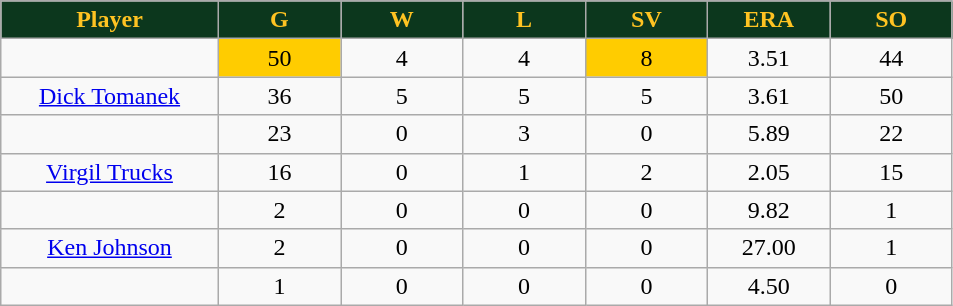<table class="wikitable sortable">
<tr>
<th style="background:#0C371D;color:#ffc322;" width="16%">Player</th>
<th style="background:#0C371D;color:#ffc322;" width="9%">G</th>
<th style="background:#0C371D;color:#ffc322;" width="9%">W</th>
<th style="background:#0C371D;color:#ffc322;" width="9%">L</th>
<th style="background:#0C371D;color:#ffc322;" width="9%">SV</th>
<th style="background:#0C371D;color:#ffc322;" width="9%">ERA</th>
<th style="background:#0C371D;color:#ffc322;" width="9%">SO</th>
</tr>
<tr align="center">
<td></td>
<td bgcolor="#FFCC00">50</td>
<td>4</td>
<td>4</td>
<td bgcolor="#FFCC00">8</td>
<td>3.51</td>
<td>44</td>
</tr>
<tr align="center">
<td><a href='#'>Dick Tomanek</a></td>
<td>36</td>
<td>5</td>
<td>5</td>
<td>5</td>
<td>3.61</td>
<td>50</td>
</tr>
<tr align=center>
<td></td>
<td>23</td>
<td>0</td>
<td>3</td>
<td>0</td>
<td>5.89</td>
<td>22</td>
</tr>
<tr align="center">
<td><a href='#'>Virgil Trucks</a></td>
<td>16</td>
<td>0</td>
<td>1</td>
<td>2</td>
<td>2.05</td>
<td>15</td>
</tr>
<tr align=center>
<td></td>
<td>2</td>
<td>0</td>
<td>0</td>
<td>0</td>
<td>9.82</td>
<td>1</td>
</tr>
<tr align="center">
<td><a href='#'>Ken Johnson</a></td>
<td>2</td>
<td>0</td>
<td>0</td>
<td>0</td>
<td>27.00</td>
<td>1</td>
</tr>
<tr align=center>
<td></td>
<td>1</td>
<td>0</td>
<td>0</td>
<td>0</td>
<td>4.50</td>
<td>0</td>
</tr>
</table>
